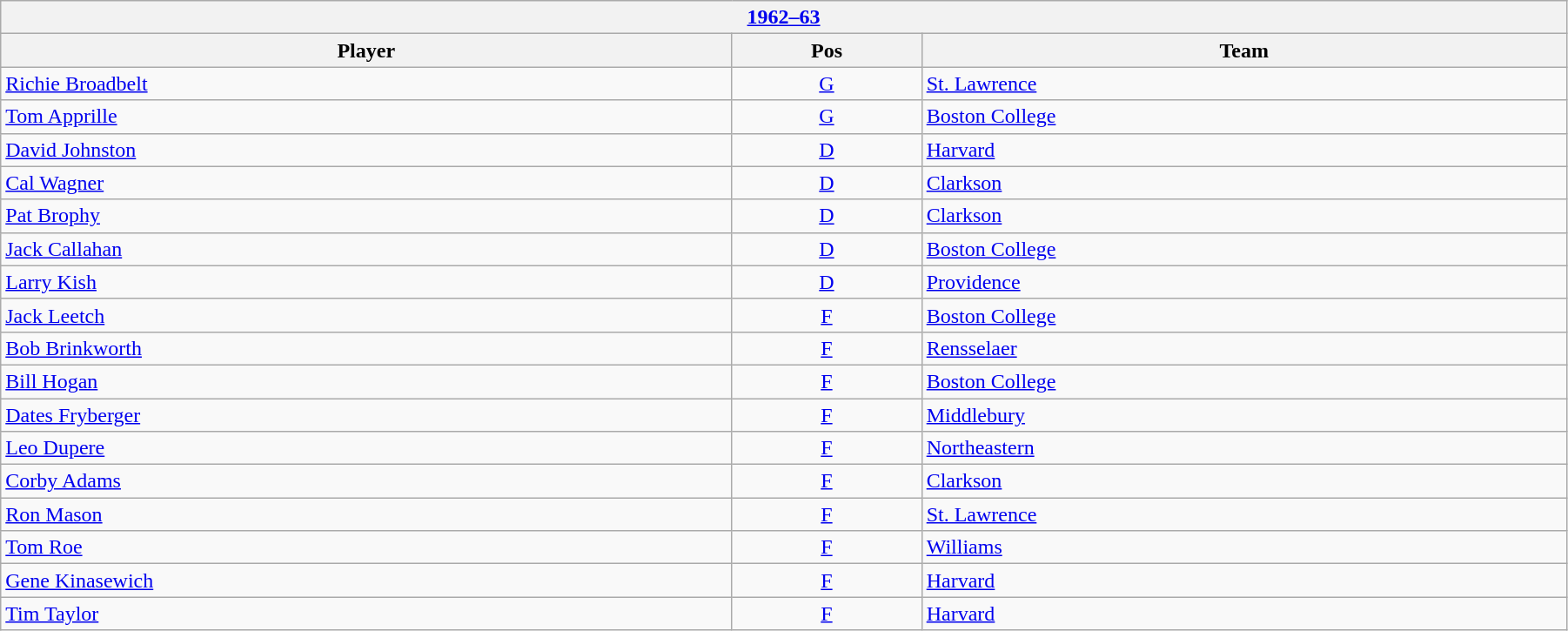<table class="wikitable" width=95%>
<tr>
<th colspan=3><a href='#'>1962–63</a></th>
</tr>
<tr>
<th>Player</th>
<th>Pos</th>
<th>Team</th>
</tr>
<tr>
<td><a href='#'>Richie Broadbelt</a></td>
<td align=center><a href='#'>G</a></td>
<td><a href='#'>St. Lawrence</a></td>
</tr>
<tr>
<td><a href='#'>Tom Apprille</a></td>
<td align=center><a href='#'>G</a></td>
<td><a href='#'>Boston College</a></td>
</tr>
<tr>
<td><a href='#'>David Johnston</a></td>
<td align=center><a href='#'>D</a></td>
<td><a href='#'>Harvard</a></td>
</tr>
<tr>
<td><a href='#'>Cal Wagner</a></td>
<td align=center><a href='#'>D</a></td>
<td><a href='#'>Clarkson</a></td>
</tr>
<tr>
<td><a href='#'>Pat Brophy</a></td>
<td align=center><a href='#'>D</a></td>
<td><a href='#'>Clarkson</a></td>
</tr>
<tr>
<td><a href='#'>Jack Callahan</a></td>
<td align=center><a href='#'>D</a></td>
<td><a href='#'>Boston College</a></td>
</tr>
<tr>
<td><a href='#'>Larry Kish</a></td>
<td align=center><a href='#'>D</a></td>
<td><a href='#'>Providence</a></td>
</tr>
<tr>
<td><a href='#'>Jack Leetch</a></td>
<td align=center><a href='#'>F</a></td>
<td><a href='#'>Boston College</a></td>
</tr>
<tr>
<td><a href='#'>Bob Brinkworth</a></td>
<td align=center><a href='#'>F</a></td>
<td><a href='#'>Rensselaer</a></td>
</tr>
<tr>
<td><a href='#'>Bill Hogan</a></td>
<td align=center><a href='#'>F</a></td>
<td><a href='#'>Boston College</a></td>
</tr>
<tr>
<td><a href='#'>Dates Fryberger</a></td>
<td align=center><a href='#'>F</a></td>
<td><a href='#'>Middlebury</a></td>
</tr>
<tr>
<td><a href='#'>Leo Dupere</a></td>
<td align=center><a href='#'>F</a></td>
<td><a href='#'>Northeastern</a></td>
</tr>
<tr>
<td><a href='#'>Corby Adams</a></td>
<td align=center><a href='#'>F</a></td>
<td><a href='#'>Clarkson</a></td>
</tr>
<tr>
<td><a href='#'>Ron Mason</a></td>
<td align=center><a href='#'>F</a></td>
<td><a href='#'>St. Lawrence</a></td>
</tr>
<tr>
<td><a href='#'>Tom Roe</a></td>
<td align=center><a href='#'>F</a></td>
<td><a href='#'>Williams</a></td>
</tr>
<tr>
<td><a href='#'>Gene Kinasewich</a></td>
<td align=center><a href='#'>F</a></td>
<td><a href='#'>Harvard</a></td>
</tr>
<tr>
<td><a href='#'>Tim Taylor</a></td>
<td align=center><a href='#'>F</a></td>
<td><a href='#'>Harvard</a></td>
</tr>
</table>
